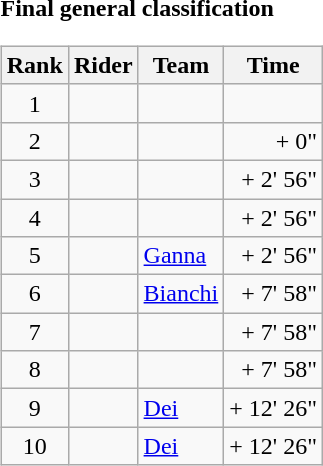<table>
<tr>
<td><strong>Final general classification</strong><br><table class="wikitable">
<tr>
<th scope="col">Rank</th>
<th scope="col">Rider</th>
<th scope="col">Team</th>
<th scope="col">Time</th>
</tr>
<tr>
<td style="text-align:center;">1</td>
<td></td>
<td></td>
<td style="text-align:right;"></td>
</tr>
<tr>
<td style="text-align:center;">2</td>
<td></td>
<td></td>
<td style="text-align:right;">+ 0"</td>
</tr>
<tr>
<td style="text-align:center;">3</td>
<td></td>
<td></td>
<td style="text-align:right;">+ 2' 56"</td>
</tr>
<tr>
<td style="text-align:center;">4</td>
<td></td>
<td></td>
<td style="text-align:right;">+ 2' 56"</td>
</tr>
<tr>
<td style="text-align:center;">5</td>
<td></td>
<td><a href='#'>Ganna</a></td>
<td style="text-align:right;">+ 2' 56"</td>
</tr>
<tr>
<td style="text-align:center;">6</td>
<td></td>
<td><a href='#'>Bianchi</a></td>
<td style="text-align:right;">+ 7' 58"</td>
</tr>
<tr>
<td style="text-align:center;">7</td>
<td></td>
<td></td>
<td style="text-align:right;">+ 7' 58"</td>
</tr>
<tr>
<td style="text-align:center;">8</td>
<td></td>
<td></td>
<td style="text-align:right;">+ 7' 58"</td>
</tr>
<tr>
<td style="text-align:center;">9</td>
<td></td>
<td><a href='#'>Dei</a></td>
<td style="text-align:right;">+ 12' 26"</td>
</tr>
<tr>
<td style="text-align:center;">10</td>
<td></td>
<td><a href='#'>Dei</a></td>
<td style="text-align:right;">+ 12' 26"</td>
</tr>
</table>
</td>
</tr>
</table>
